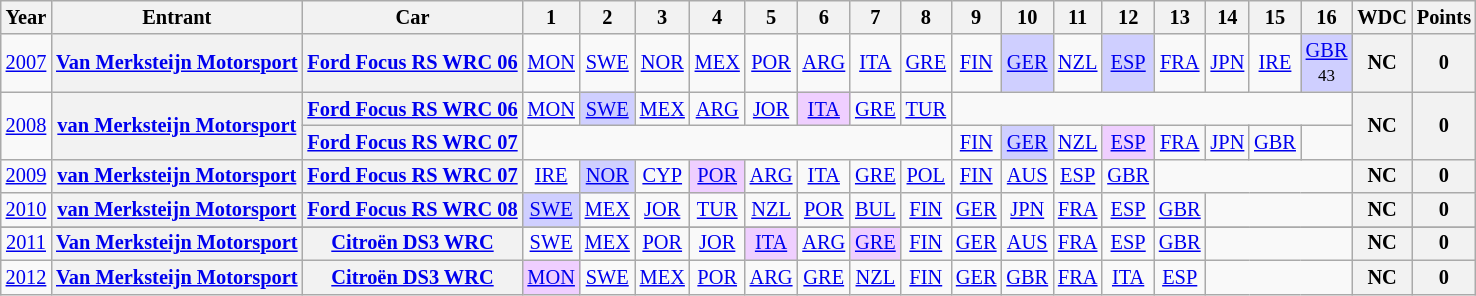<table class="wikitable" border="1" style="text-align:center; font-size:85%;">
<tr>
<th>Year</th>
<th>Entrant</th>
<th>Car</th>
<th>1</th>
<th>2</th>
<th>3</th>
<th>4</th>
<th>5</th>
<th>6</th>
<th>7</th>
<th>8</th>
<th>9</th>
<th>10</th>
<th>11</th>
<th>12</th>
<th>13</th>
<th>14</th>
<th>15</th>
<th>16</th>
<th>WDC</th>
<th>Points</th>
</tr>
<tr>
<td><a href='#'>2007</a></td>
<th nowrap><a href='#'>Van Merksteijn Motorsport</a></th>
<th nowrap><a href='#'>Ford Focus RS WRC 06</a></th>
<td><a href='#'>MON</a></td>
<td><a href='#'>SWE</a></td>
<td><a href='#'>NOR</a></td>
<td><a href='#'>MEX</a></td>
<td><a href='#'>POR</a></td>
<td><a href='#'>ARG</a></td>
<td><a href='#'>ITA</a></td>
<td><a href='#'>GRE</a></td>
<td><a href='#'>FIN</a></td>
<td style="background:#CFCFFF;"><a href='#'>GER</a><br></td>
<td><a href='#'>NZL</a></td>
<td style="background:#CFCFFF;"><a href='#'>ESP</a><br></td>
<td><a href='#'>FRA</a></td>
<td><a href='#'>JPN</a></td>
<td><a href='#'>IRE</a></td>
<td style="background:#CFCFFF;"><a href='#'>GBR</a><br><small>43</small></td>
<th>NC</th>
<th>0</th>
</tr>
<tr>
<td rowspan=2><a href='#'>2008</a></td>
<th rowspan=2 nowrap><a href='#'>van Merksteijn Motorsport</a></th>
<th nowrap><a href='#'>Ford Focus RS WRC 06</a></th>
<td><a href='#'>MON</a></td>
<td style="background:#CFCFFF;"><a href='#'>SWE</a><br></td>
<td><a href='#'>MEX</a></td>
<td><a href='#'>ARG</a></td>
<td><a href='#'>JOR</a></td>
<td style="background:#EFCFFF;"><a href='#'>ITA</a><br></td>
<td><a href='#'>GRE</a></td>
<td><a href='#'>TUR</a></td>
<td colspan=8></td>
<th rowspan=2>NC</th>
<th rowspan=2>0</th>
</tr>
<tr>
<th nowrap><a href='#'>Ford Focus RS WRC 07</a></th>
<td colspan=8></td>
<td><a href='#'>FIN</a></td>
<td style="background:#CFCFFF;"><a href='#'>GER</a><br></td>
<td><a href='#'>NZL</a></td>
<td style="background:#EFCFFF;"><a href='#'>ESP</a><br></td>
<td><a href='#'>FRA</a></td>
<td><a href='#'>JPN</a></td>
<td><a href='#'>GBR</a></td>
<td></td>
</tr>
<tr>
<td><a href='#'>2009</a></td>
<th nowrap><a href='#'>van Merksteijn Motorsport</a></th>
<th nowrap><a href='#'>Ford Focus RS WRC 07</a></th>
<td><a href='#'>IRE</a></td>
<td style="background:#CFCFFF;"><a href='#'>NOR</a><br></td>
<td><a href='#'>CYP</a></td>
<td style="background:#EFCFFF;"><a href='#'>POR</a><br></td>
<td><a href='#'>ARG</a></td>
<td><a href='#'>ITA</a></td>
<td><a href='#'>GRE</a></td>
<td><a href='#'>POL</a></td>
<td><a href='#'>FIN</a></td>
<td><a href='#'>AUS</a></td>
<td><a href='#'>ESP</a></td>
<td><a href='#'>GBR</a></td>
<td colspan=4></td>
<th>NC</th>
<th>0</th>
</tr>
<tr>
<td><a href='#'>2010</a></td>
<th nowrap><a href='#'>van Merksteijn Motorsport</a></th>
<th nowrap><a href='#'>Ford Focus RS WRC 08</a></th>
<td style="background:#CFCFFF;"><a href='#'>SWE</a><br></td>
<td><a href='#'>MEX</a></td>
<td><a href='#'>JOR</a></td>
<td><a href='#'>TUR</a></td>
<td><a href='#'>NZL</a></td>
<td><a href='#'>POR</a></td>
<td><a href='#'>BUL</a></td>
<td><a href='#'>FIN</a></td>
<td><a href='#'>GER</a></td>
<td><a href='#'>JPN</a></td>
<td><a href='#'>FRA</a></td>
<td><a href='#'>ESP</a></td>
<td><a href='#'>GBR</a></td>
<td colspan=3></td>
<th>NC</th>
<th>0</th>
</tr>
<tr>
</tr>
<tr>
<td><a href='#'>2011</a></td>
<th nowrap><a href='#'>Van Merksteijn Motorsport</a></th>
<th nowrap><a href='#'>Citroën DS3 WRC</a></th>
<td><a href='#'>SWE</a></td>
<td><a href='#'>MEX</a></td>
<td><a href='#'>POR</a></td>
<td><a href='#'>JOR</a></td>
<td style="background:#EFCFFF;"><a href='#'>ITA</a><br></td>
<td><a href='#'>ARG</a></td>
<td style="background:#EFCFFF;"><a href='#'>GRE</a><br></td>
<td><a href='#'>FIN</a></td>
<td><a href='#'>GER</a></td>
<td><a href='#'>AUS</a></td>
<td><a href='#'>FRA</a></td>
<td><a href='#'>ESP</a></td>
<td><a href='#'>GBR</a></td>
<td colspan=3></td>
<th>NC</th>
<th>0</th>
</tr>
<tr>
<td><a href='#'>2012</a></td>
<th nowrap><a href='#'>Van Merksteijn Motorsport</a></th>
<th nowrap><a href='#'>Citroën DS3 WRC</a></th>
<td style="background:#EFCFFF;"><a href='#'>MON</a><br></td>
<td><a href='#'>SWE</a></td>
<td><a href='#'>MEX</a></td>
<td><a href='#'>POR</a></td>
<td><a href='#'>ARG</a></td>
<td><a href='#'>GRE</a></td>
<td><a href='#'>NZL</a></td>
<td><a href='#'>FIN</a></td>
<td><a href='#'>GER</a></td>
<td><a href='#'>GBR</a></td>
<td><a href='#'>FRA</a></td>
<td><a href='#'>ITA</a></td>
<td><a href='#'>ESP</a></td>
<td colspan=3></td>
<th>NC</th>
<th>0</th>
</tr>
</table>
